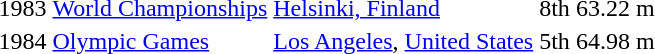<table>
<tr>
<td>1983</td>
<td><a href='#'>World Championships</a></td>
<td><a href='#'>Helsinki, Finland</a></td>
<td>8th</td>
<td>63.22 m</td>
</tr>
<tr>
<td>1984</td>
<td><a href='#'>Olympic Games</a></td>
<td><a href='#'>Los Angeles</a>, <a href='#'>United States</a></td>
<td>5th</td>
<td>64.98 m</td>
</tr>
</table>
